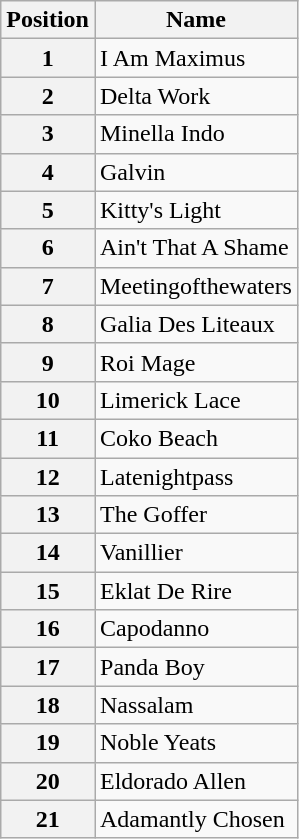<table class="wikitable sortable">
<tr>
<th>Position</th>
<th>Name</th>
</tr>
<tr>
<th>1</th>
<td>I Am Maximus</td>
</tr>
<tr>
<th>2</th>
<td>Delta Work</td>
</tr>
<tr>
<th>3</th>
<td>Minella Indo</td>
</tr>
<tr>
<th>4</th>
<td>Galvin</td>
</tr>
<tr>
<th>5</th>
<td>Kitty's Light</td>
</tr>
<tr>
<th>6</th>
<td>Ain't That A Shame</td>
</tr>
<tr>
<th>7</th>
<td>Meetingofthewaters</td>
</tr>
<tr>
<th>8</th>
<td>Galia Des Liteaux</td>
</tr>
<tr>
<th>9</th>
<td>Roi Mage</td>
</tr>
<tr>
<th>10</th>
<td>Limerick Lace</td>
</tr>
<tr>
<th>11</th>
<td>Coko Beach</td>
</tr>
<tr>
<th>12</th>
<td>Latenightpass</td>
</tr>
<tr>
<th>13</th>
<td>The Goffer</td>
</tr>
<tr>
<th>14</th>
<td>Vanillier</td>
</tr>
<tr>
<th>15</th>
<td>Eklat De Rire</td>
</tr>
<tr>
<th>16</th>
<td>Capodanno</td>
</tr>
<tr>
<th>17</th>
<td>Panda Boy</td>
</tr>
<tr>
<th>18</th>
<td>Nassalam</td>
</tr>
<tr>
<th>19</th>
<td>Noble Yeats</td>
</tr>
<tr>
<th>20</th>
<td>Eldorado Allen</td>
</tr>
<tr>
<th>21</th>
<td>Adamantly Chosen</td>
</tr>
</table>
